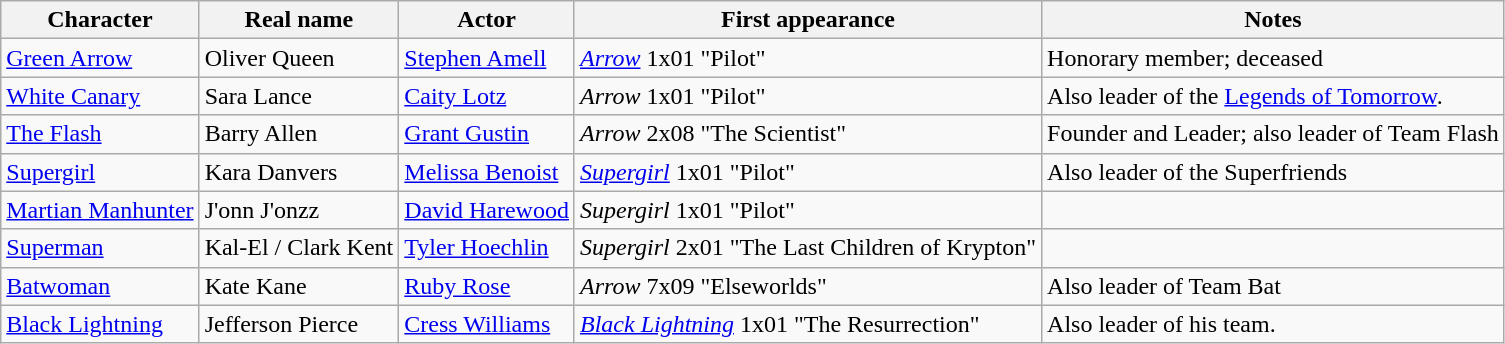<table class="wikitable">
<tr>
<th scope="col">Character</th>
<th scope="col">Real name</th>
<th scope="col">Actor</th>
<th scope="col">First appearance</th>
<th scope="col">Notes</th>
</tr>
<tr>
<td><a href='#'>Green Arrow</a></td>
<td>Oliver Queen</td>
<td><a href='#'>Stephen Amell</a></td>
<td><em><a href='#'>Arrow</a></em> 1x01 "Pilot"</td>
<td>Honorary member; deceased</td>
</tr>
<tr>
<td><a href='#'>White Canary</a></td>
<td>Sara Lance</td>
<td><a href='#'>Caity Lotz</a></td>
<td><em>Arrow</em> 1x01 "Pilot"</td>
<td>Also leader of the <a href='#'>Legends of Tomorrow</a>.</td>
</tr>
<tr>
<td><a href='#'>The Flash</a></td>
<td>Barry Allen</td>
<td><a href='#'>Grant Gustin</a></td>
<td><em>Arrow</em> 2x08 "The Scientist"</td>
<td>Founder and Leader; also leader of Team Flash</td>
</tr>
<tr>
<td><a href='#'>Supergirl</a></td>
<td>Kara Danvers</td>
<td><a href='#'>Melissa Benoist</a></td>
<td><em><a href='#'>Supergirl</a></em> 1x01 "Pilot"</td>
<td>Also leader of the Superfriends</td>
</tr>
<tr>
<td><a href='#'>Martian Manhunter</a></td>
<td>J'onn J'onzz</td>
<td><a href='#'>David Harewood</a></td>
<td><em>Supergirl</em> 1x01 "Pilot"</td>
<td></td>
</tr>
<tr>
<td><a href='#'>Superman</a></td>
<td>Kal-El / Clark Kent</td>
<td><a href='#'>Tyler Hoechlin</a></td>
<td><em>Supergirl</em> 2x01 "The Last Children of Krypton"</td>
<td></td>
</tr>
<tr>
<td><a href='#'>Batwoman</a></td>
<td>Kate Kane</td>
<td><a href='#'>Ruby Rose</a></td>
<td><em>Arrow</em> 7x09 "Elseworlds"</td>
<td>Also leader of Team Bat</td>
</tr>
<tr>
<td><a href='#'>Black Lightning</a></td>
<td>Jefferson Pierce</td>
<td><a href='#'>Cress Williams</a></td>
<td><em><a href='#'>Black Lightning</a></em> 1x01 "The Resurrection"</td>
<td>Also leader of his team.</td>
</tr>
</table>
